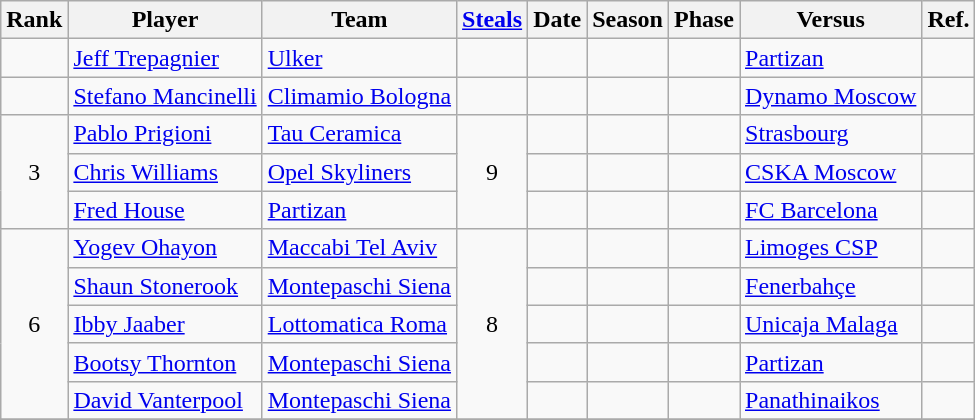<table class="wikitable sortable">
<tr>
<th>Rank</th>
<th>Player</th>
<th>Team</th>
<th><a href='#'>Steals</a></th>
<th>Date</th>
<th>Season</th>
<th>Phase</th>
<th>Versus</th>
<th>Ref.</th>
</tr>
<tr>
<td></td>
<td> <a href='#'>Jeff Trepagnier</a></td>
<td> <a href='#'>Ulker</a></td>
<td></td>
<td></td>
<td></td>
<td></td>
<td> <a href='#'>Partizan</a></td>
<td></td>
</tr>
<tr>
<td></td>
<td> <a href='#'>Stefano Mancinelli</a></td>
<td> <a href='#'>Climamio Bologna</a></td>
<td></td>
<td></td>
<td></td>
<td></td>
<td> <a href='#'>Dynamo Moscow</a></td>
<td></td>
</tr>
<tr>
<td rowspan=3 style="text-align:center;">3</td>
<td> <a href='#'>Pablo Prigioni</a></td>
<td> <a href='#'>Tau Ceramica</a></td>
<td rowspan=3 style="text-align:center;">9</td>
<td></td>
<td></td>
<td></td>
<td> <a href='#'>Strasbourg</a></td>
<td></td>
</tr>
<tr>
<td> <a href='#'>Chris Williams</a></td>
<td> <a href='#'>Opel Skyliners</a></td>
<td></td>
<td></td>
<td></td>
<td> <a href='#'>CSKA Moscow</a></td>
<td></td>
</tr>
<tr>
<td> <a href='#'>Fred House</a></td>
<td> <a href='#'>Partizan</a></td>
<td></td>
<td></td>
<td></td>
<td> <a href='#'>FC Barcelona</a></td>
<td></td>
</tr>
<tr>
<td rowspan=5 style="text-align:center;">6</td>
<td> <a href='#'>Yogev Ohayon</a></td>
<td> <a href='#'>Maccabi Tel Aviv</a></td>
<td rowspan=5 style="text-align:center;">8</td>
<td></td>
<td></td>
<td></td>
<td> <a href='#'>Limoges CSP</a></td>
<td></td>
</tr>
<tr>
<td> <a href='#'>Shaun Stonerook</a></td>
<td> <a href='#'>Montepaschi Siena</a></td>
<td></td>
<td></td>
<td></td>
<td> <a href='#'>Fenerbahçe</a></td>
<td></td>
</tr>
<tr>
<td> <a href='#'>Ibby Jaaber</a></td>
<td> <a href='#'>Lottomatica Roma</a></td>
<td></td>
<td></td>
<td></td>
<td> <a href='#'>Unicaja Malaga</a></td>
<td></td>
</tr>
<tr>
<td> <a href='#'>Bootsy Thornton</a></td>
<td> <a href='#'>Montepaschi Siena</a></td>
<td></td>
<td></td>
<td></td>
<td> <a href='#'>Partizan</a></td>
<td></td>
</tr>
<tr>
<td> <a href='#'>David Vanterpool</a></td>
<td> <a href='#'>Montepaschi Siena</a></td>
<td></td>
<td></td>
<td></td>
<td> <a href='#'>Panathinaikos</a></td>
<td></td>
</tr>
<tr>
</tr>
</table>
